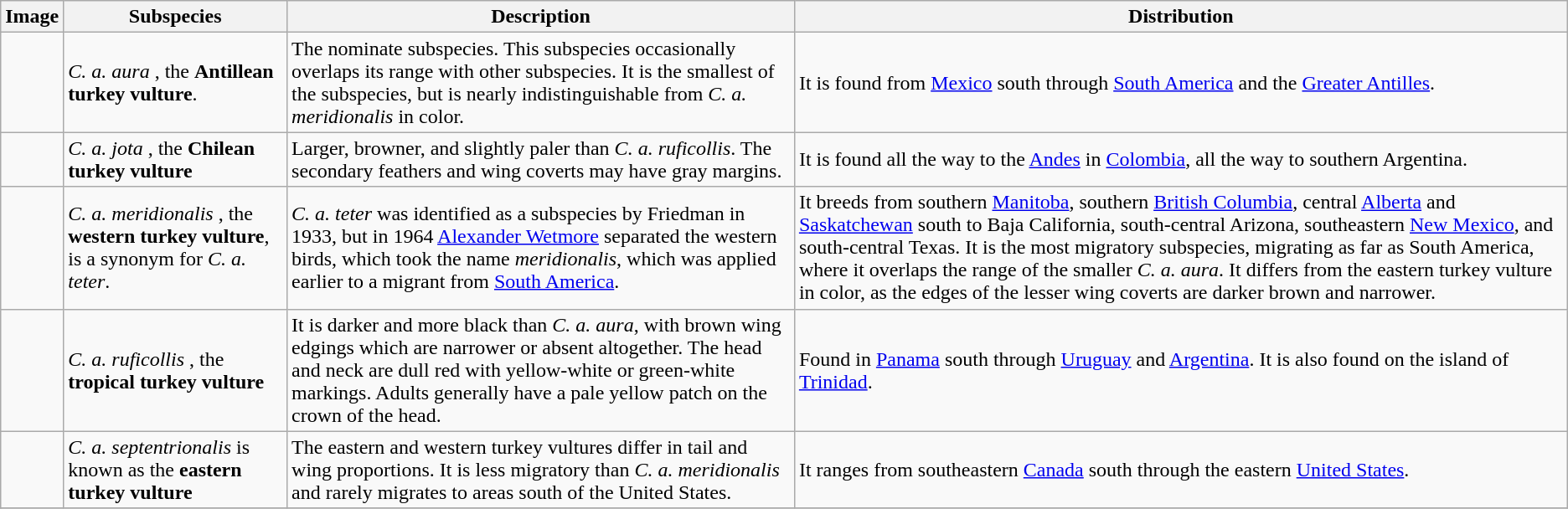<table class="wikitable ">
<tr>
<th>Image</th>
<th>Subspecies</th>
<th>Description</th>
<th>Distribution</th>
</tr>
<tr>
<td></td>
<td><em>C. a. aura</em> , the <strong>Antillean turkey vulture</strong>.</td>
<td>The nominate subspecies. This subspecies occasionally overlaps its range with other subspecies. It is the smallest of the subspecies, but is nearly indistinguishable from <em>C. a. meridionalis</em> in color.</td>
<td>It is found from <a href='#'>Mexico</a> south through <a href='#'>South America</a> and the <a href='#'>Greater Antilles</a>.</td>
</tr>
<tr>
<td></td>
<td><em>C. a. jota</em> , the <strong>Chilean turkey vulture</strong></td>
<td>Larger, browner, and slightly paler than <em>C. a. ruficollis</em>. The secondary feathers and wing coverts may have gray margins.</td>
<td>It is found all the way to the <a href='#'>Andes</a> in <a href='#'>Colombia</a>, all the way to southern Argentina.</td>
</tr>
<tr>
<td></td>
<td><em>C. a. meridionalis</em> , the <strong>western turkey vulture</strong>, is a synonym for <em>C. a. teter</em>.</td>
<td><em>C. a. teter</em> was identified as a subspecies by Friedman in 1933, but in 1964 <a href='#'>Alexander Wetmore</a> separated the western birds, which took the name <em>meridionalis</em>, which was applied earlier to a migrant from <a href='#'>South America</a>.</td>
<td>It breeds from southern <a href='#'>Manitoba</a>, southern <a href='#'>British Columbia</a>, central <a href='#'>Alberta</a> and <a href='#'>Saskatchewan</a> south to Baja California, south-central Arizona, southeastern <a href='#'>New Mexico</a>, and south-central Texas. It is the most migratory subspecies, migrating as far as South America, where it overlaps the range of the smaller <em>C. a. aura</em>. It differs from the eastern turkey vulture in color, as the edges of the lesser wing coverts are darker brown and narrower.</td>
</tr>
<tr>
<td></td>
<td><em>C. a. ruficollis</em> , the <strong>tropical turkey vulture</strong></td>
<td>It is darker and more black than <em>C. a. aura</em>, with brown wing edgings which are narrower or absent altogether. The head and neck are dull red with yellow-white or green-white markings. Adults generally have a pale yellow patch on the crown of the head.</td>
<td>Found in <a href='#'>Panama</a> south through <a href='#'>Uruguay</a> and <a href='#'>Argentina</a>.  It is also found on the island of <a href='#'>Trinidad</a>.</td>
</tr>
<tr>
<td></td>
<td><em>C. a. septentrionalis</em>  is known as the <strong>eastern turkey vulture</strong></td>
<td>The eastern and western turkey vultures differ in tail and wing proportions.  It is less migratory than <em>C. a. meridionalis</em> and rarely migrates to areas south of the United States.</td>
<td>It ranges from southeastern <a href='#'>Canada</a> south through the eastern <a href='#'>United States</a>.</td>
</tr>
<tr>
</tr>
</table>
